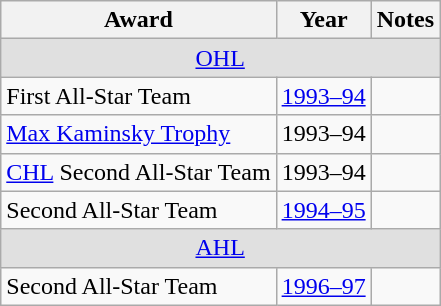<table class="wikitable">
<tr>
<th>Award</th>
<th>Year</th>
<th>Notes</th>
</tr>
<tr ALIGN="center" bgcolor="#e0e0e0">
<td colspan="3"><a href='#'>OHL</a></td>
</tr>
<tr>
<td>First All-Star Team</td>
<td><a href='#'>1993–94</a></td>
<td></td>
</tr>
<tr>
<td><a href='#'>Max Kaminsky Trophy</a></td>
<td>1993–94</td>
<td></td>
</tr>
<tr>
<td><a href='#'>CHL</a> Second All-Star Team</td>
<td>1993–94</td>
<td></td>
</tr>
<tr>
<td>Second All-Star Team</td>
<td><a href='#'>1994–95</a></td>
<td></td>
</tr>
<tr ALIGN="center" bgcolor="#e0e0e0">
<td colspan="3"><a href='#'>AHL</a></td>
</tr>
<tr>
<td>Second All-Star Team</td>
<td><a href='#'>1996–97</a></td>
<td></td>
</tr>
</table>
